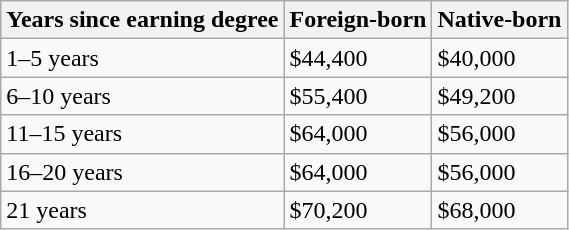<table class="wikitable">
<tr>
<th>Years since earning degree</th>
<th>Foreign-born</th>
<th>Native-born</th>
</tr>
<tr>
<td>1–5 years</td>
<td>$44,400</td>
<td>$40,000</td>
</tr>
<tr>
<td>6–10 years</td>
<td>$55,400</td>
<td>$49,200</td>
</tr>
<tr>
<td>11–15 years</td>
<td>$64,000</td>
<td>$56,000</td>
</tr>
<tr>
<td>16–20 years</td>
<td>$64,000</td>
<td>$56,000</td>
</tr>
<tr>
<td>21 years</td>
<td>$70,200</td>
<td>$68,000</td>
</tr>
</table>
